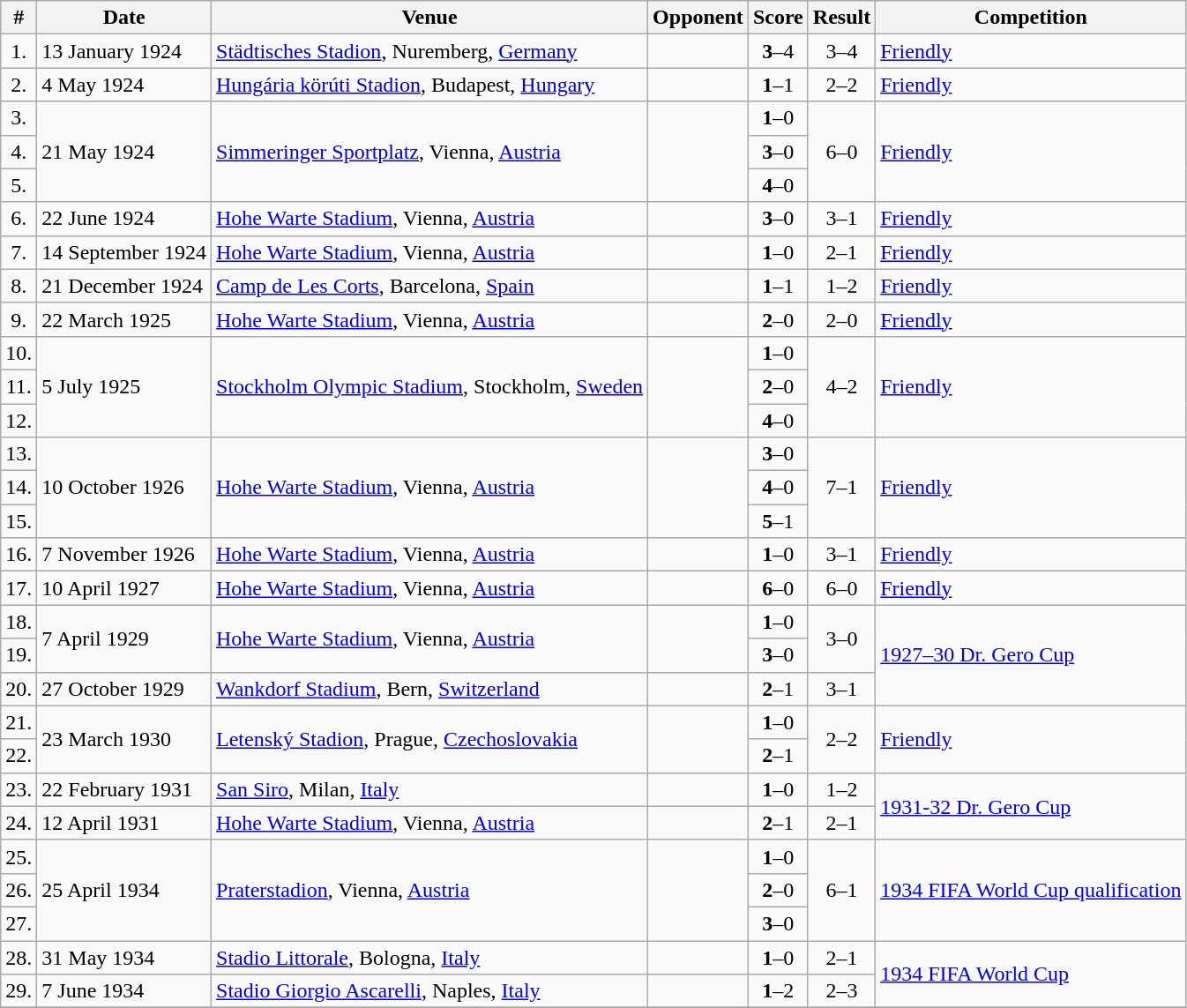<table class="wikitable sortable" style="font-size:100%">
<tr>
<th>#</th>
<th>Date</th>
<th>Venue</th>
<th>Opponent</th>
<th>Score</th>
<th>Result</th>
<th>Competition</th>
</tr>
<tr>
<td align=center>1.</td>
<td>13 January 1924</td>
<td><a href='#'>Städtisches Stadion</a>, Nuremberg, <a href='#'>Germany</a></td>
<td></td>
<td align=center><strong>3</strong>–4</td>
<td align=center>3–4</td>
<td><a href='#'>Friendly</a></td>
</tr>
<tr>
<td align=center>2.</td>
<td>4 May 1924</td>
<td><a href='#'>Hungária körúti Stadion</a>, Budapest, <a href='#'>Hungary</a></td>
<td></td>
<td align=center><strong>1</strong>–1</td>
<td align=center>2–2</td>
<td><a href='#'>Friendly</a></td>
</tr>
<tr>
<td align=center>3.</td>
<td rowspan=3>21 May 1924</td>
<td rowspan=3><a href='#'>Simmeringer Sportplatz</a>, Vienna, <a href='#'>Austria</a></td>
<td rowspan=3></td>
<td align=center><strong>1</strong>–0</td>
<td rowspan=3 align=center>6–0</td>
<td rowspan=3><a href='#'>Friendly</a></td>
</tr>
<tr>
<td align=center>4.</td>
<td align=center><strong>3</strong>–0</td>
</tr>
<tr>
<td align=center>5.</td>
<td align=center><strong>4</strong>–0</td>
</tr>
<tr>
<td align=center>6.</td>
<td>22 June 1924</td>
<td><a href='#'>Hohe Warte Stadium</a>, Vienna, <a href='#'>Austria</a></td>
<td></td>
<td align=center><strong>3</strong>–0</td>
<td align=center>3–1</td>
<td><a href='#'>Friendly</a></td>
</tr>
<tr>
<td align=center>7.</td>
<td>14 September 1924</td>
<td><a href='#'>Hohe Warte Stadium</a>, Vienna, <a href='#'>Austria</a></td>
<td></td>
<td align=center><strong>1</strong>–0</td>
<td align=center>2–1</td>
<td><a href='#'>Friendly</a></td>
</tr>
<tr>
<td align=center>8.</td>
<td>21 December 1924</td>
<td><a href='#'>Camp de Les Corts</a>, Barcelona, <a href='#'>Spain</a></td>
<td></td>
<td align=center><strong>1</strong>–1</td>
<td align=center>1–2</td>
<td><a href='#'>Friendly</a></td>
</tr>
<tr>
<td align=center>9.</td>
<td>22 March 1925</td>
<td><a href='#'>Hohe Warte Stadium</a>, Vienna, <a href='#'>Austria</a></td>
<td></td>
<td align=center><strong>2</strong>–0</td>
<td align=center>2–0</td>
<td><a href='#'>Friendly</a></td>
</tr>
<tr>
<td align=center>10.</td>
<td rowspan=3>5 July 1925</td>
<td rowspan=3><a href='#'>Stockholm Olympic Stadium</a>, Stockholm, <a href='#'>Sweden</a></td>
<td rowspan=3></td>
<td align=center><strong>1</strong>–0</td>
<td rowspan=3 align=center>4–2</td>
<td rowspan=3><a href='#'>Friendly</a></td>
</tr>
<tr>
<td align=center>11.</td>
<td align=center><strong>2</strong>–0</td>
</tr>
<tr>
<td align=center>12.</td>
<td align=center><strong>4</strong>–0</td>
</tr>
<tr>
<td align=center>13.</td>
<td rowspan=3>10 October 1926</td>
<td rowspan=3><a href='#'>Hohe Warte Stadium</a>, Vienna, <a href='#'>Austria</a></td>
<td rowspan=3></td>
<td align=center><strong>3</strong>–0</td>
<td rowspan=3 align=center>7–1</td>
<td rowspan=3><a href='#'>Friendly</a></td>
</tr>
<tr>
<td align=center>14.</td>
<td align=center><strong>4</strong>–0</td>
</tr>
<tr>
<td align=center>15.</td>
<td align=center><strong>5</strong>–1</td>
</tr>
<tr>
<td align=center>16.</td>
<td>7 November 1926</td>
<td><a href='#'>Hohe Warte Stadium</a>, Vienna, <a href='#'>Austria</a></td>
<td></td>
<td align=center><strong>1</strong>–0</td>
<td align=center>3–1</td>
<td><a href='#'>Friendly</a></td>
</tr>
<tr>
<td align=center>17.</td>
<td>10 April 1927</td>
<td><a href='#'>Hohe Warte Stadium</a>, Vienna, <a href='#'>Austria</a></td>
<td></td>
<td align=center><strong>6</strong>–0</td>
<td align=center>6–0</td>
<td><a href='#'>Friendly</a></td>
</tr>
<tr>
<td align=center>18.</td>
<td rowspan=2>7 April 1929</td>
<td rowspan=2><a href='#'>Hohe Warte Stadium</a>, Vienna, <a href='#'>Austria</a></td>
<td rowspan=2></td>
<td align=center><strong>1</strong>–0</td>
<td rowspan=2 align=center>3–0</td>
<td rowspan=3><a href='#'>1927–30 Dr. Gero Cup</a></td>
</tr>
<tr>
<td align=center>19.</td>
<td align=center><strong>3</strong>–0</td>
</tr>
<tr>
<td align=center>20.</td>
<td>27 October 1929</td>
<td><a href='#'>Wankdorf Stadium</a>, Bern, <a href='#'>Switzerland</a></td>
<td></td>
<td align=center><strong>2</strong>–1</td>
<td align=center>3–1</td>
</tr>
<tr>
<td align=center>21.</td>
<td rowspan=2>23 March 1930</td>
<td rowspan=2><a href='#'>Letenský Stadion</a>, Prague, <a href='#'>Czechoslovakia</a></td>
<td rowspan=2></td>
<td align=center><strong>1</strong>–0</td>
<td rowspan=2 align=center>2–2</td>
<td rowspan=2><a href='#'>Friendly</a></td>
</tr>
<tr>
<td align=center>22.</td>
<td align=center><strong>2</strong>–1</td>
</tr>
<tr>
<td align=center>23.</td>
<td>22 February 1931</td>
<td><a href='#'>San Siro</a>, Milan, <a href='#'>Italy</a></td>
<td></td>
<td align=center><strong>1</strong>–0</td>
<td align=center>1–2</td>
<td rowspan=2><a href='#'>1931-32 Dr. Gero Cup</a></td>
</tr>
<tr>
<td align=center>24.</td>
<td>12 April 1931</td>
<td><a href='#'>Hohe Warte Stadium</a>, Vienna, <a href='#'>Austria</a></td>
<td></td>
<td align=center><strong>2</strong>–1</td>
<td align=center>2–1</td>
</tr>
<tr>
<td align=center>25.</td>
<td rowspan=3>25 April 1934</td>
<td rowspan=3><a href='#'>Praterstadion</a>, Vienna, <a href='#'>Austria</a></td>
<td rowspan=3></td>
<td align=center><strong>1</strong>–0</td>
<td rowspan=3 align=center>6–1</td>
<td rowspan=3><a href='#'>1934 FIFA World Cup qualification</a></td>
</tr>
<tr>
<td align=center>26.</td>
<td align=center><strong>2</strong>–0</td>
</tr>
<tr>
<td align=center>27.</td>
<td align=center><strong>3</strong>–0</td>
</tr>
<tr>
<td align=center>28.</td>
<td>31 May 1934</td>
<td><a href='#'>Stadio Littorale</a>, Bologna, <a href='#'>Italy</a></td>
<td></td>
<td align=center><strong>1</strong>–0</td>
<td align=center>2–1</td>
<td rowspan=2><a href='#'>1934 FIFA World Cup</a></td>
</tr>
<tr>
<td align=center>29.</td>
<td>7 June 1934</td>
<td><a href='#'>Stadio Giorgio Ascarelli</a>, Naples, <a href='#'>Italy</a></td>
<td></td>
<td align=center><strong>1</strong>–2</td>
<td align=center>2–3</td>
</tr>
<tr>
</tr>
</table>
